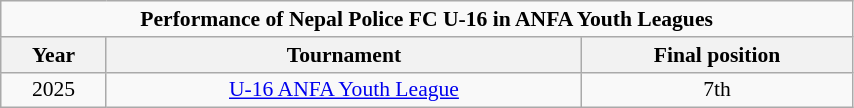<table class="wikitable sortable" style="text-align:center; font-size:90%; width:45%;">
<tr>
<td colspan="3"><strong>Performance of Nepal Police FC U-16 in ANFA Youth Leagues</strong></td>
</tr>
<tr>
<th style="text-align:center; width:"5%";">Year</th>
<th style="text-align:center; width:"20%";">Tournament</th>
<th style="text-align:center; width:"20%";">Final position</th>
</tr>
<tr>
<td>2025</td>
<td><a href='#'>U-16 ANFA Youth League</a></td>
<td>7th</td>
</tr>
</table>
